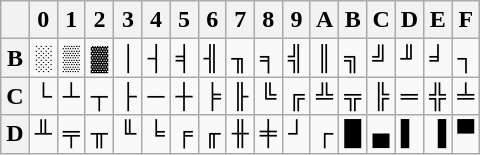<table class="wikitable">
<tr>
<th></th>
<th>0</th>
<th>1</th>
<th>2</th>
<th>3</th>
<th>4</th>
<th>5</th>
<th>6</th>
<th>7</th>
<th>8</th>
<th>9</th>
<th>A</th>
<th>B</th>
<th>C</th>
<th>D</th>
<th>E</th>
<th>F</th>
</tr>
<tr>
<th>B</th>
<td>░</td>
<td>▒</td>
<td>▓</td>
<td>│</td>
<td>┤</td>
<td>╡</td>
<td>╢</td>
<td>╖</td>
<td>╕</td>
<td>╣</td>
<td>║</td>
<td>╗</td>
<td>╝</td>
<td>╜</td>
<td>╛</td>
<td>┐</td>
</tr>
<tr>
<th>C</th>
<td>└</td>
<td>┴</td>
<td>┬</td>
<td>├</td>
<td>─</td>
<td>┼</td>
<td>╞</td>
<td>╟</td>
<td>╚</td>
<td>╔</td>
<td>╩</td>
<td>╦</td>
<td>╠</td>
<td>═</td>
<td>╬</td>
<td>╧</td>
</tr>
<tr>
<th>D</th>
<td>╨</td>
<td>╤</td>
<td>╥</td>
<td>╙</td>
<td>╘</td>
<td>╒</td>
<td>╓</td>
<td>╫</td>
<td>╪</td>
<td>┘</td>
<td>┌</td>
<td>█</td>
<td>▄</td>
<td>▌</td>
<td>▐</td>
<td>▀</td>
</tr>
</table>
